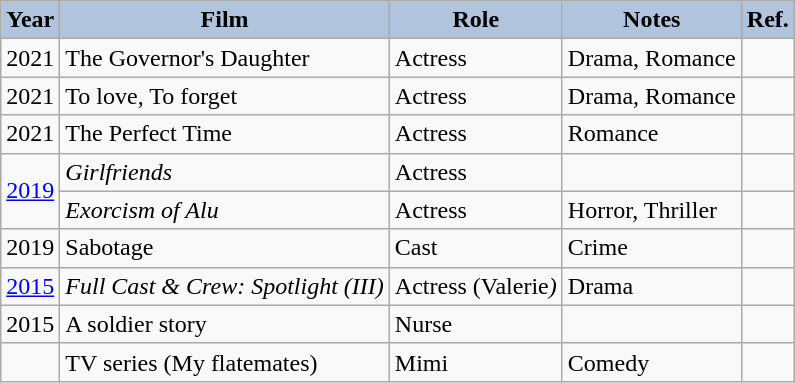<table class="wikitable">
<tr>
<th style="background:#B0C4DE;">Year</th>
<th style="background:#B0C4DE;">Film</th>
<th style="background:#B0C4DE;">Role</th>
<th style="background:#B0C4DE;">Notes</th>
<th style="background:#B0C4DE;">Ref.</th>
</tr>
<tr>
<td>2021</td>
<td>The Governor's Daughter</td>
<td>Actress</td>
<td>Drama, Romance</td>
<td></td>
</tr>
<tr>
<td>2021</td>
<td>To love, To forget</td>
<td>Actress</td>
<td>Drama, Romance</td>
<td></td>
</tr>
<tr>
<td>2021</td>
<td>The Perfect Time</td>
<td>Actress</td>
<td>Romance</td>
<td></td>
</tr>
<tr>
<td rowspan=2><a href='#'>2019</a></td>
<td><em>Girlfriends</em></td>
<td>Actress</td>
<td></td>
<td></td>
</tr>
<tr>
<td><em>Exorcism of Alu</em></td>
<td>Actress</td>
<td>Horror, Thriller</td>
<td></td>
</tr>
<tr>
<td>2019</td>
<td>Sabotage</td>
<td>Cast</td>
<td>Crime</td>
<td></td>
</tr>
<tr>
<td><a href='#'>2015</a></td>
<td><em>Full Cast & Crew: Spotlight (III)<strong></td>
<td>Actress (</em>Valerie<em>)</td>
<td>Drama</td>
<td></td>
</tr>
<tr>
<td>2015</td>
<td>A soldier story</td>
<td>Nurse</td>
<td></td>
<td></td>
</tr>
<tr>
<td></td>
<td>TV series (My flatemates)</td>
<td>Mimi</td>
<td>Comedy</td>
<td></td>
</tr>
</table>
